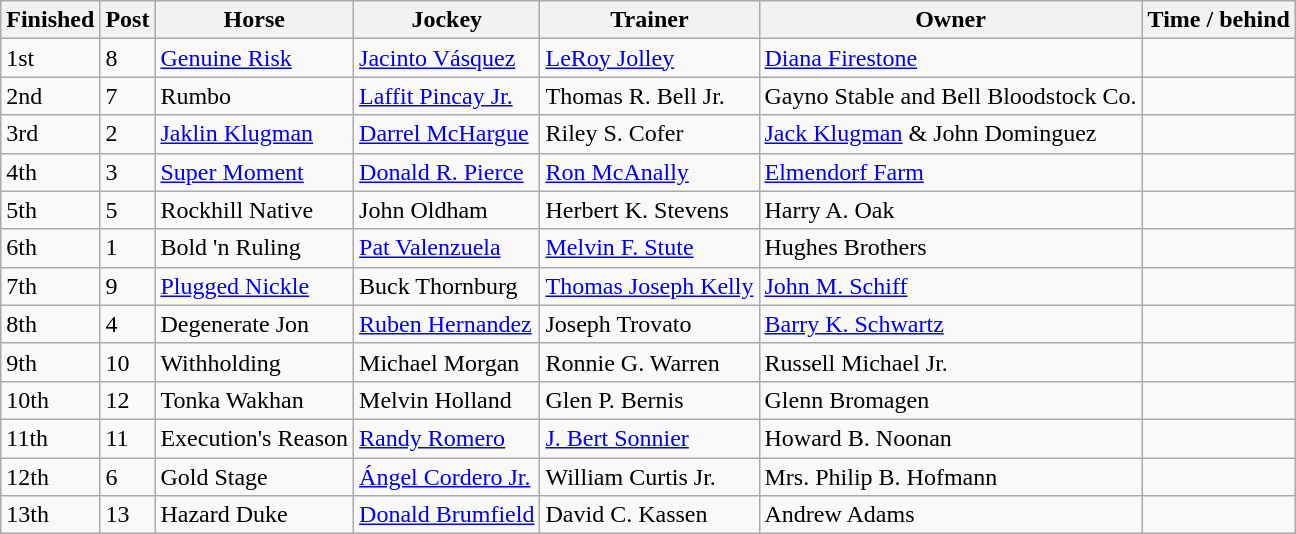<table class="wikitable">
<tr>
<th>Finished</th>
<th>Post</th>
<th>Horse</th>
<th>Jockey</th>
<th>Trainer</th>
<th>Owner</th>
<th>Time / behind</th>
</tr>
<tr>
<td>1st</td>
<td>8</td>
<td><a href='#'>Genuine Risk</a></td>
<td><a href='#'>Jacinto Vásquez</a></td>
<td><a href='#'>LeRoy Jolley</a></td>
<td><a href='#'>Diana Firestone</a></td>
<td></td>
</tr>
<tr>
<td>2nd</td>
<td>7</td>
<td>Rumbo</td>
<td><a href='#'>Laffit Pincay Jr.</a></td>
<td>Thomas R. Bell Jr.</td>
<td>Gayno Stable and Bell Bloodstock Co.</td>
<td></td>
</tr>
<tr>
<td>3rd</td>
<td>2</td>
<td><a href='#'>Jaklin Klugman</a></td>
<td><a href='#'>Darrel McHargue</a></td>
<td>Riley S. Cofer</td>
<td><a href='#'>Jack Klugman</a> & John Dominguez</td>
<td></td>
</tr>
<tr>
<td>4th</td>
<td>3</td>
<td><a href='#'>Super Moment</a></td>
<td><a href='#'>Donald R. Pierce</a></td>
<td><a href='#'>Ron McAnally</a></td>
<td><a href='#'>Elmendorf Farm</a></td>
<td></td>
</tr>
<tr>
<td>5th</td>
<td>5</td>
<td>Rockhill Native</td>
<td>John Oldham</td>
<td>Herbert K. Stevens</td>
<td>Harry A. Oak</td>
<td></td>
</tr>
<tr>
<td>6th</td>
<td>1</td>
<td>Bold 'n Ruling</td>
<td><a href='#'>Pat Valenzuela</a></td>
<td><a href='#'>Melvin F. Stute</a></td>
<td>Hughes Brothers</td>
<td></td>
</tr>
<tr>
<td>7th</td>
<td>9</td>
<td><a href='#'>Plugged Nickle</a></td>
<td>Buck Thornburg</td>
<td><a href='#'>Thomas Joseph Kelly</a></td>
<td><a href='#'>John M. Schiff</a></td>
<td></td>
</tr>
<tr>
<td>8th</td>
<td>4</td>
<td>Degenerate Jon</td>
<td><a href='#'>Ruben Hernandez</a></td>
<td>Joseph Trovato</td>
<td><a href='#'>Barry K. Schwartz</a></td>
<td></td>
</tr>
<tr>
<td>9th</td>
<td>10</td>
<td>Withholding</td>
<td>Michael Morgan</td>
<td>Ronnie G. Warren</td>
<td>Russell Michael Jr.</td>
<td></td>
</tr>
<tr>
<td>10th</td>
<td>12</td>
<td>Tonka Wakhan</td>
<td>Melvin Holland</td>
<td>Glen P. Bernis</td>
<td>Glenn Bromagen</td>
<td></td>
</tr>
<tr>
<td>11th</td>
<td>11</td>
<td>Execution's Reason</td>
<td><a href='#'>Randy Romero</a></td>
<td><a href='#'>J. Bert Sonnier</a></td>
<td>Howard B. Noonan</td>
<td></td>
</tr>
<tr>
<td>12th</td>
<td>6</td>
<td>Gold Stage</td>
<td><a href='#'>Ángel Cordero Jr.</a></td>
<td>William Curtis Jr.</td>
<td>Mrs. Philip B. Hofmann</td>
<td></td>
</tr>
<tr>
<td>13th</td>
<td>13</td>
<td>Hazard Duke</td>
<td><a href='#'>Donald Brumfield</a></td>
<td>David C. Kassen</td>
<td>Andrew Adams</td>
<td></td>
</tr>
</table>
